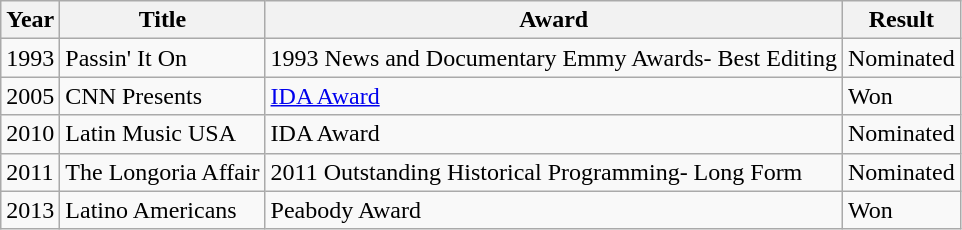<table class="wikitable">
<tr>
<th>Year</th>
<th>Title</th>
<th>Award</th>
<th>Result</th>
</tr>
<tr>
<td>1993</td>
<td>Passin' It On</td>
<td>1993 News and Documentary Emmy Awards- Best Editing</td>
<td>Nominated</td>
</tr>
<tr>
<td>2005</td>
<td>CNN Presents</td>
<td><a href='#'>IDA Award</a></td>
<td>Won</td>
</tr>
<tr>
<td>2010</td>
<td>Latin Music USA</td>
<td>IDA Award</td>
<td>Nominated</td>
</tr>
<tr>
<td>2011</td>
<td>The Longoria Affair</td>
<td>2011 Outstanding Historical Programming- Long Form</td>
<td>Nominated</td>
</tr>
<tr>
<td>2013</td>
<td>Latino Americans</td>
<td>Peabody Award</td>
<td>Won</td>
</tr>
</table>
